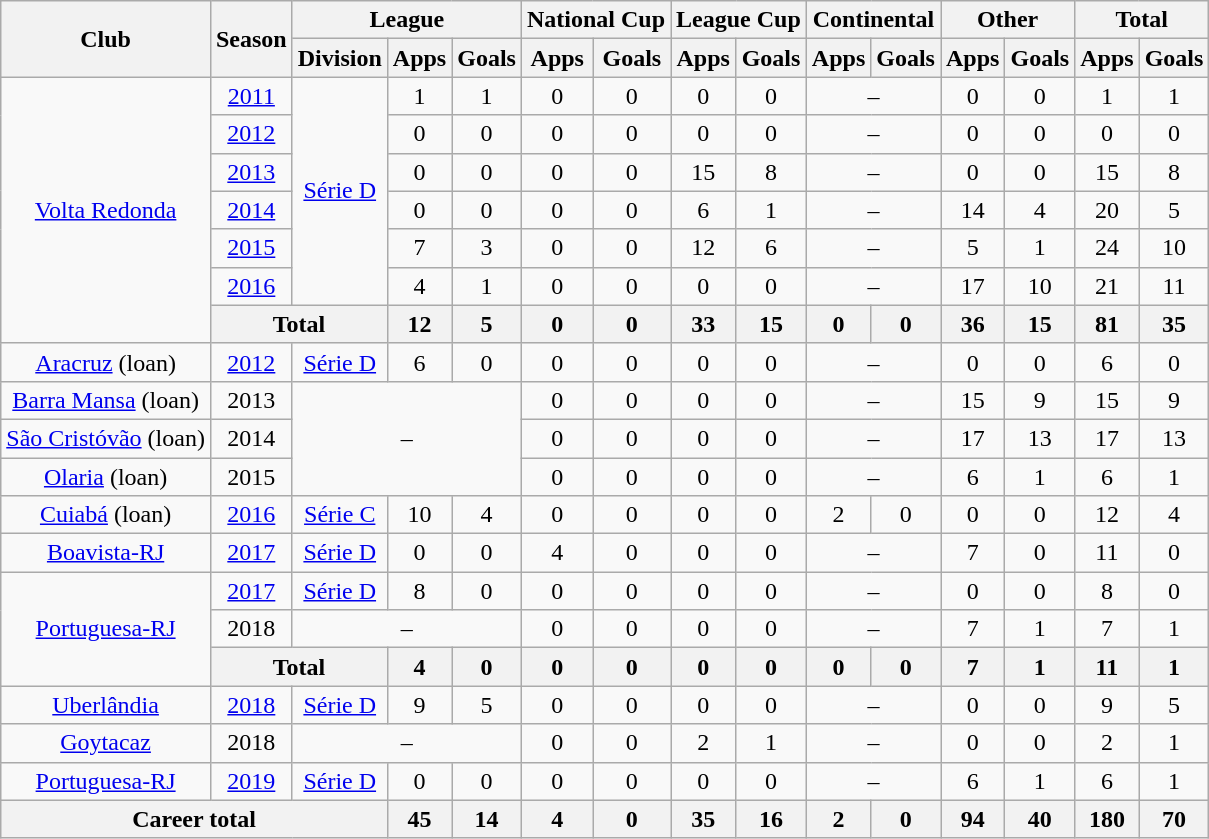<table class="wikitable" style="text-align: center">
<tr>
<th rowspan="2">Club</th>
<th rowspan="2">Season</th>
<th colspan="3">League</th>
<th colspan="2">National Cup</th>
<th colspan="2">League Cup</th>
<th colspan="2">Continental</th>
<th colspan="2">Other</th>
<th colspan="2">Total</th>
</tr>
<tr>
<th>Division</th>
<th>Apps</th>
<th>Goals</th>
<th>Apps</th>
<th>Goals</th>
<th>Apps</th>
<th>Goals</th>
<th>Apps</th>
<th>Goals</th>
<th>Apps</th>
<th>Goals</th>
<th>Apps</th>
<th>Goals</th>
</tr>
<tr>
<td rowspan="7"><a href='#'>Volta Redonda</a></td>
<td><a href='#'>2011</a></td>
<td rowspan="6"><a href='#'>Série D</a></td>
<td>1</td>
<td>1</td>
<td>0</td>
<td>0</td>
<td>0</td>
<td>0</td>
<td colspan="2">–</td>
<td>0</td>
<td>0</td>
<td>1</td>
<td>1</td>
</tr>
<tr>
<td><a href='#'>2012</a></td>
<td>0</td>
<td>0</td>
<td>0</td>
<td>0</td>
<td>0</td>
<td>0</td>
<td colspan="2">–</td>
<td>0</td>
<td>0</td>
<td>0</td>
<td>0</td>
</tr>
<tr>
<td><a href='#'>2013</a></td>
<td>0</td>
<td>0</td>
<td>0</td>
<td>0</td>
<td>15</td>
<td>8</td>
<td colspan="2">–</td>
<td>0</td>
<td>0</td>
<td>15</td>
<td>8</td>
</tr>
<tr>
<td><a href='#'>2014</a></td>
<td>0</td>
<td>0</td>
<td>0</td>
<td>0</td>
<td>6</td>
<td>1</td>
<td colspan="2">–</td>
<td>14</td>
<td>4</td>
<td>20</td>
<td>5</td>
</tr>
<tr>
<td><a href='#'>2015</a></td>
<td>7</td>
<td>3</td>
<td>0</td>
<td>0</td>
<td>12</td>
<td>6</td>
<td colspan="2">–</td>
<td>5</td>
<td>1</td>
<td>24</td>
<td>10</td>
</tr>
<tr>
<td><a href='#'>2016</a></td>
<td>4</td>
<td>1</td>
<td>0</td>
<td>0</td>
<td>0</td>
<td>0</td>
<td colspan="2">–</td>
<td>17</td>
<td>10</td>
<td>21</td>
<td>11</td>
</tr>
<tr>
<th colspan="2"><strong>Total</strong></th>
<th>12</th>
<th>5</th>
<th>0</th>
<th>0</th>
<th>33</th>
<th>15</th>
<th>0</th>
<th>0</th>
<th>36</th>
<th>15</th>
<th>81</th>
<th>35</th>
</tr>
<tr>
<td><a href='#'>Aracruz</a> (loan)</td>
<td><a href='#'>2012</a></td>
<td><a href='#'>Série D</a></td>
<td>6</td>
<td>0</td>
<td>0</td>
<td>0</td>
<td>0</td>
<td>0</td>
<td colspan="2">–</td>
<td>0</td>
<td>0</td>
<td>6</td>
<td>0</td>
</tr>
<tr>
<td><a href='#'>Barra Mansa</a> (loan)</td>
<td>2013</td>
<td colspan="3" rowspan="3">–</td>
<td>0</td>
<td>0</td>
<td>0</td>
<td>0</td>
<td colspan="2">–</td>
<td>15</td>
<td>9</td>
<td>15</td>
<td>9</td>
</tr>
<tr>
<td><a href='#'>São Cristóvão</a> (loan)</td>
<td>2014</td>
<td>0</td>
<td>0</td>
<td>0</td>
<td>0</td>
<td colspan="2">–</td>
<td>17</td>
<td>13</td>
<td>17</td>
<td>13</td>
</tr>
<tr>
<td><a href='#'>Olaria</a> (loan)</td>
<td>2015</td>
<td>0</td>
<td>0</td>
<td>0</td>
<td>0</td>
<td colspan="2">–</td>
<td>6</td>
<td>1</td>
<td>6</td>
<td>1</td>
</tr>
<tr>
<td><a href='#'>Cuiabá</a> (loan)</td>
<td><a href='#'>2016</a></td>
<td><a href='#'>Série C</a></td>
<td>10</td>
<td>4</td>
<td>0</td>
<td>0</td>
<td>0</td>
<td>0</td>
<td>2</td>
<td>0</td>
<td>0</td>
<td>0</td>
<td>12</td>
<td>4</td>
</tr>
<tr>
<td><a href='#'>Boavista-RJ</a></td>
<td><a href='#'>2017</a></td>
<td><a href='#'>Série D</a></td>
<td>0</td>
<td>0</td>
<td>4</td>
<td>0</td>
<td>0</td>
<td>0</td>
<td colspan="2">–</td>
<td>7</td>
<td>0</td>
<td>11</td>
<td>0</td>
</tr>
<tr>
<td rowspan="3"><a href='#'>Portuguesa-RJ</a></td>
<td><a href='#'>2017</a></td>
<td><a href='#'>Série D</a></td>
<td>8</td>
<td>0</td>
<td>0</td>
<td>0</td>
<td>0</td>
<td>0</td>
<td colspan="2">–</td>
<td>0</td>
<td>0</td>
<td>8</td>
<td>0</td>
</tr>
<tr>
<td>2018</td>
<td colspan="3">–</td>
<td>0</td>
<td>0</td>
<td>0</td>
<td>0</td>
<td colspan="2">–</td>
<td>7</td>
<td>1</td>
<td>7</td>
<td>1</td>
</tr>
<tr>
<th colspan="2"><strong>Total</strong></th>
<th>4</th>
<th>0</th>
<th>0</th>
<th>0</th>
<th>0</th>
<th>0</th>
<th>0</th>
<th>0</th>
<th>7</th>
<th>1</th>
<th>11</th>
<th>1</th>
</tr>
<tr>
<td><a href='#'>Uberlândia</a></td>
<td><a href='#'>2018</a></td>
<td><a href='#'>Série D</a></td>
<td>9</td>
<td>5</td>
<td>0</td>
<td>0</td>
<td>0</td>
<td>0</td>
<td colspan="2">–</td>
<td>0</td>
<td>0</td>
<td>9</td>
<td>5</td>
</tr>
<tr>
<td><a href='#'>Goytacaz</a></td>
<td>2018</td>
<td colspan="3">–</td>
<td>0</td>
<td>0</td>
<td>2</td>
<td>1</td>
<td colspan="2">–</td>
<td>0</td>
<td>0</td>
<td>2</td>
<td>1</td>
</tr>
<tr>
<td><a href='#'>Portuguesa-RJ</a></td>
<td><a href='#'>2019</a></td>
<td><a href='#'>Série D</a></td>
<td>0</td>
<td>0</td>
<td>0</td>
<td>0</td>
<td>0</td>
<td>0</td>
<td colspan="2">–</td>
<td>6</td>
<td>1</td>
<td>6</td>
<td>1</td>
</tr>
<tr>
<th colspan=3>Career total</th>
<th>45</th>
<th>14</th>
<th>4</th>
<th>0</th>
<th>35</th>
<th>16</th>
<th>2</th>
<th>0</th>
<th>94</th>
<th>40</th>
<th>180</th>
<th>70</th>
</tr>
</table>
